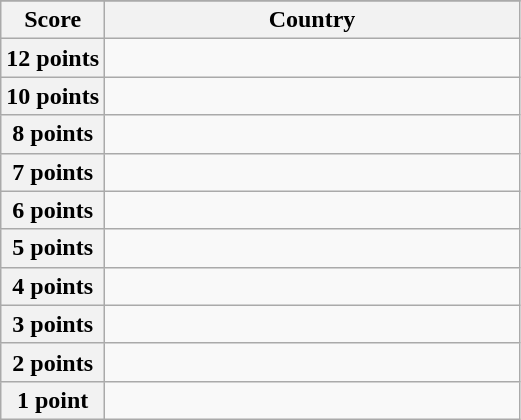<table class="wikitable">
<tr>
</tr>
<tr>
<th scope="col" width="20%">Score</th>
<th scope="col">Country</th>
</tr>
<tr>
<th scope="row">12 points</th>
<td></td>
</tr>
<tr>
<th scope="row">10 points</th>
<td></td>
</tr>
<tr>
<th scope="row">8 points</th>
<td></td>
</tr>
<tr>
<th scope="row">7 points</th>
<td></td>
</tr>
<tr>
<th scope="row">6 points</th>
<td></td>
</tr>
<tr>
<th scope="row">5 points</th>
<td></td>
</tr>
<tr>
<th scope="row">4 points</th>
<td></td>
</tr>
<tr>
<th scope="row">3 points</th>
<td></td>
</tr>
<tr>
<th scope="row">2 points</th>
<td></td>
</tr>
<tr>
<th scope="row">1 point</th>
<td></td>
</tr>
</table>
